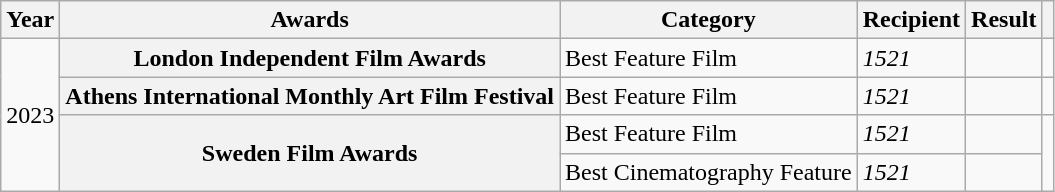<table class="wikitable sortable plainrowheaders">
<tr>
<th>Year</th>
<th>Awards</th>
<th>Category</th>
<th>Recipient</th>
<th>Result</th>
<th scope="col" class="unsortable"></th>
</tr>
<tr>
<td rowspan="4">2023</td>
<th scope="row">London Independent Film Awards</th>
<td>Best Feature Film</td>
<td><em>1521</em></td>
<td></td>
<td></td>
</tr>
<tr>
<th scope="row">Athens International Monthly Art Film Festival</th>
<td>Best Feature Film</td>
<td><em>1521</em></td>
<td></td>
<td></td>
</tr>
<tr>
<th scope="row" rowspan="2">Sweden Film Awards</th>
<td>Best Feature Film</td>
<td><em>1521</em></td>
<td></td>
<td rowspan="2"></td>
</tr>
<tr>
<td>Best Cinematography Feature</td>
<td><em>1521</em></td>
<td></td>
</tr>
</table>
